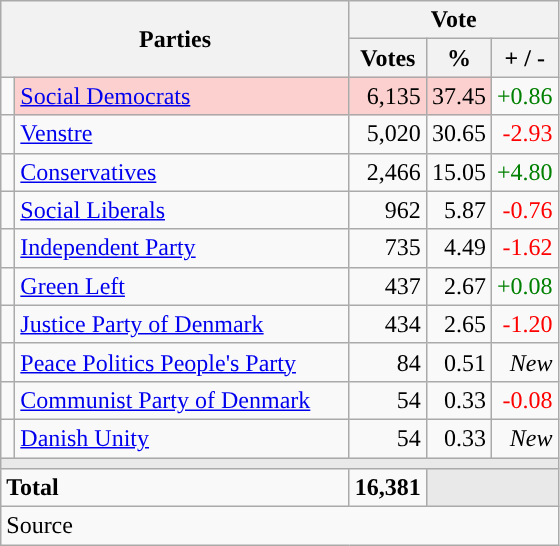<table class="wikitable" style="text-align:right;">
<tr>
<th style="text-align:centre;" rowspan="2" colspan="2" width="225">Parties</th>
<th colspan="3">Vote</th>
</tr>
<tr>
<th width="15">Votes</th>
<th width="15">%</th>
<th width="15">+ / -</th>
</tr>
<tr>
<td width="2" style="color:inherit;background:"></td>
<td bgcolor=#fbd0ce  align="left"><a href='#'>Social Democrats</a></td>
<td bgcolor=#fbd0ce>6,135</td>
<td bgcolor=#fbd0ce>37.45</td>
<td style=color:green;>+0.86</td>
</tr>
<tr>
<td width="2" style="color:inherit;background:"></td>
<td align="left"><a href='#'>Venstre</a></td>
<td>5,020</td>
<td>30.65</td>
<td style=color:red;>-2.93</td>
</tr>
<tr>
<td width="2" style="color:inherit;background:"></td>
<td align="left"><a href='#'>Conservatives</a></td>
<td>2,466</td>
<td>15.05</td>
<td style=color:green;>+4.80</td>
</tr>
<tr>
<td width="2" style="color:inherit;background:"></td>
<td align="left"><a href='#'>Social Liberals</a></td>
<td>962</td>
<td>5.87</td>
<td style=color:red;>-0.76</td>
</tr>
<tr>
<td width="2" style="color:inherit;background:"></td>
<td align="left"><a href='#'>Independent Party</a></td>
<td>735</td>
<td>4.49</td>
<td style=color:red;>-1.62</td>
</tr>
<tr>
<td width="2" style="color:inherit;background:"></td>
<td align="left"><a href='#'>Green Left</a></td>
<td>437</td>
<td>2.67</td>
<td style=color:green;>+0.08</td>
</tr>
<tr>
<td width="2" style="color:inherit;background:"></td>
<td align="left"><a href='#'>Justice Party of Denmark</a></td>
<td>434</td>
<td>2.65</td>
<td style=color:red;>-1.20</td>
</tr>
<tr>
<td width="2" style="color:inherit;background:"></td>
<td align="left"><a href='#'>Peace Politics People's Party</a></td>
<td>84</td>
<td>0.51</td>
<td><em>New</em></td>
</tr>
<tr>
<td width="2" style="color:inherit;background:"></td>
<td align="left"><a href='#'>Communist Party of Denmark</a></td>
<td>54</td>
<td>0.33</td>
<td style=color:red;>-0.08</td>
</tr>
<tr>
<td width="2" style="color:inherit;background:"></td>
<td align="left"><a href='#'>Danish Unity</a></td>
<td>54</td>
<td>0.33</td>
<td><em>New</em></td>
</tr>
<tr>
<td colspan="7" bgcolor="#E9E9E9"></td>
</tr>
<tr>
<td align="left" colspan="2"><strong>Total</strong></td>
<td><strong>16,381</strong></td>
<td bgcolor="#E9E9E9" colspan="2"></td>
</tr>
<tr>
<td align="left" colspan="6">Source</td>
</tr>
</table>
